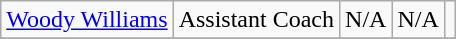<table class="wikitable">
<tr align=center>
<td><a href='#'>Woody Williams</a></td>
<td>Assistant Coach</td>
<td>N/A</td>
<td>N/A</td>
<td></td>
</tr>
<tr>
</tr>
</table>
